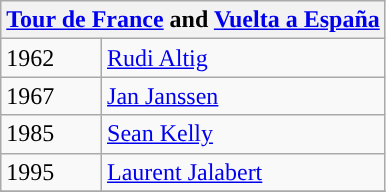<table class="wikitable">
<tr>
<th colspan=2><a href='#'>Tour de France</a> and <a href='#'>Vuelta a España</a></th>
</tr>
<tr>
<td>1962</td>
<td> <a href='#'>Rudi Altig</a></td>
</tr>
<tr>
<td>1967</td>
<td> <a href='#'>Jan Janssen</a></td>
</tr>
<tr>
<td>1985</td>
<td> <a href='#'>Sean Kelly</a></td>
</tr>
<tr>
<td>1995</td>
<td> <a href='#'>Laurent Jalabert</a></td>
</tr>
<tr>
</tr>
</table>
